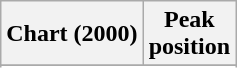<table class="wikitable sortable plainrowheaders" style="text-align:center">
<tr>
<th scope="col">Chart (2000)</th>
<th scope="col">Peak<br>position</th>
</tr>
<tr>
</tr>
<tr>
</tr>
<tr>
</tr>
</table>
